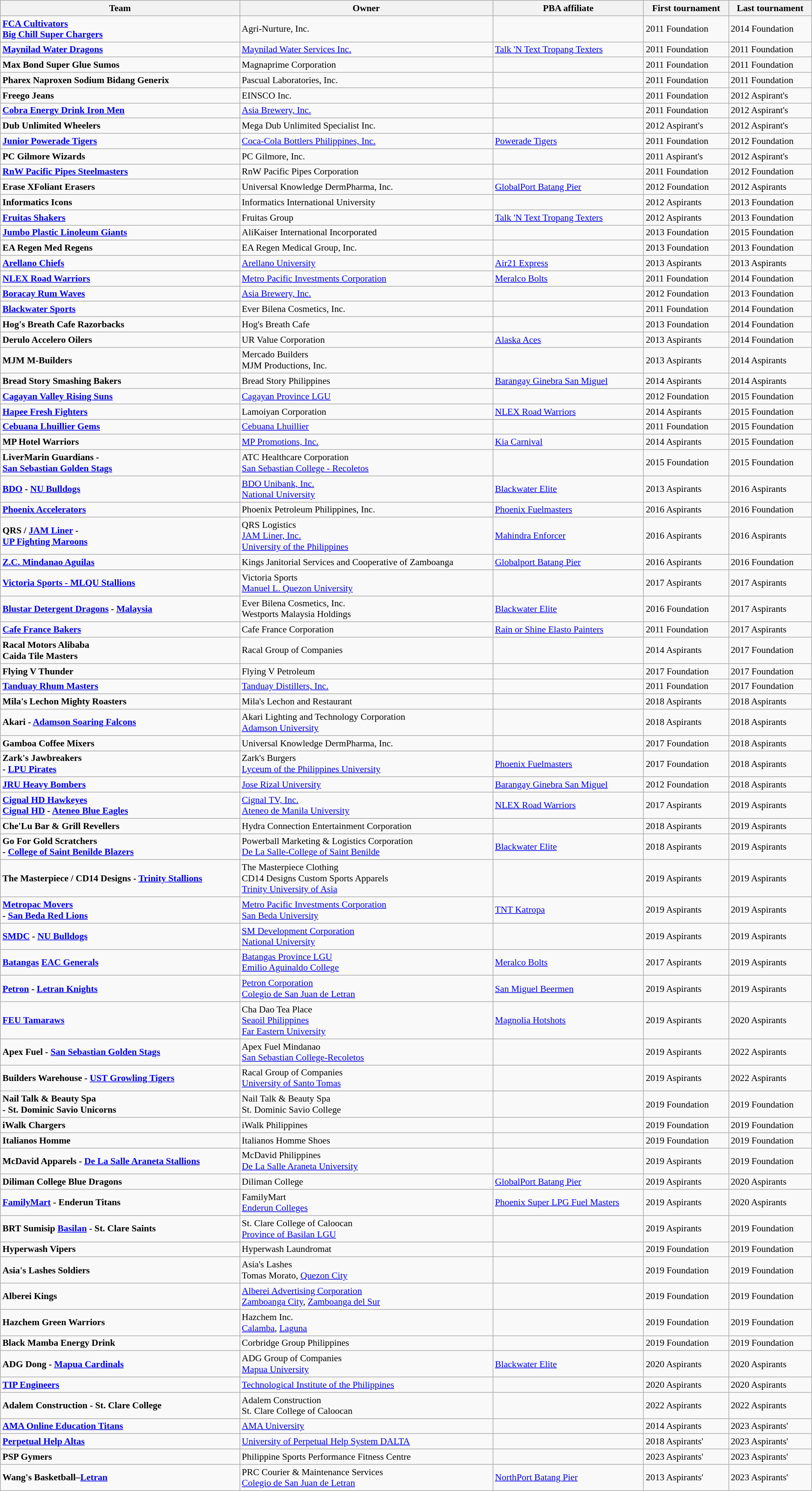<table class="wikitable" style="width:100%; font-size:90%; text-align:left">
<tr>
<th><strong>Team</strong></th>
<th><strong>Owner</strong></th>
<th><strong>PBA affiliate</strong></th>
<th><strong>First tournament</strong></th>
<th><strong>Last tournament</strong></th>
</tr>
<tr>
<td><strong><a href='#'>FCA Cultivators</a> <br> <a href='#'>Big Chill Super Chargers</a></strong></td>
<td>Agri-Nurture, Inc.</td>
<td></td>
<td>2011 Foundation</td>
<td>2014 Foundation</td>
</tr>
<tr>
<td><strong><a href='#'>Maynilad Water Dragons</a></strong></td>
<td><a href='#'>Maynilad Water Services Inc.</a></td>
<td><a href='#'>Talk 'N Text Tropang Texters</a></td>
<td>2011 Foundation</td>
<td>2011 Foundation</td>
</tr>
<tr>
<td><strong>Max Bond Super Glue Sumos</strong></td>
<td>Magnaprime Corporation</td>
<td></td>
<td>2011 Foundation</td>
<td>2011 Foundation</td>
</tr>
<tr>
<td><strong>Pharex Naproxen Sodium Bidang Generix</strong></td>
<td>Pascual Laboratories, Inc.</td>
<td></td>
<td>2011 Foundation</td>
<td>2011 Foundation</td>
</tr>
<tr>
<td><strong>Freego Jeans</strong></td>
<td>EINSCO Inc.</td>
<td></td>
<td>2011 Foundation</td>
<td>2012 Aspirant's</td>
</tr>
<tr>
<td><strong><a href='#'>Cobra Energy Drink Iron Men</a></strong></td>
<td><a href='#'>Asia Brewery, Inc.</a></td>
<td></td>
<td>2011 Foundation</td>
<td>2012 Aspirant's</td>
</tr>
<tr>
<td><strong>Dub Unlimited Wheelers</strong></td>
<td>Mega Dub Unlimited Specialist Inc.</td>
<td></td>
<td>2012 Aspirant's</td>
<td>2012 Aspirant's</td>
</tr>
<tr>
<td><strong><a href='#'>Junior Powerade Tigers</a></strong></td>
<td><a href='#'>Coca-Cola Bottlers Philippines, Inc.</a></td>
<td><a href='#'>Powerade Tigers</a></td>
<td>2011 Foundation</td>
<td>2012 Foundation</td>
</tr>
<tr>
<td><strong>PC Gilmore Wizards</strong></td>
<td>PC Gilmore, Inc.</td>
<td></td>
<td>2011 Aspirant's</td>
<td>2012 Aspirant's</td>
</tr>
<tr>
<td><strong><a href='#'>RnW Pacific Pipes Steelmasters</a></strong></td>
<td>RnW Pacific Pipes Corporation</td>
<td></td>
<td>2011 Foundation</td>
<td>2012 Foundation</td>
</tr>
<tr>
<td><strong>Erase XFoliant Erasers</strong></td>
<td>Universal Knowledge DermPharma, Inc.</td>
<td><a href='#'>GlobalPort Batang Pier</a></td>
<td>2012 Foundation</td>
<td>2012 Aspirants</td>
</tr>
<tr>
<td><strong>Informatics Icons</strong></td>
<td>Informatics International University</td>
<td></td>
<td>2012 Aspirants</td>
<td>2013 Foundation</td>
</tr>
<tr>
<td><strong><a href='#'>Fruitas Shakers</a></strong></td>
<td>Fruitas Group</td>
<td><a href='#'>Talk 'N Text Tropang Texters</a></td>
<td>2012 Aspirants</td>
<td>2013 Foundation</td>
</tr>
<tr>
<td><strong><a href='#'>Jumbo Plastic Linoleum Giants</a></strong></td>
<td>AliKaiser International Incorporated</td>
<td></td>
<td>2013 Foundation</td>
<td>2015 Foundation</td>
</tr>
<tr>
<td><strong>EA Regen Med Regens</strong></td>
<td>EA Regen Medical Group, Inc.</td>
<td></td>
<td>2013 Foundation</td>
<td>2013 Foundation</td>
</tr>
<tr>
<td><strong><a href='#'>Arellano Chiefs</a></strong></td>
<td><a href='#'>Arellano University</a></td>
<td><a href='#'>Air21 Express</a></td>
<td>2013 Aspirants</td>
<td>2013 Aspirants</td>
</tr>
<tr>
<td><strong><a href='#'>NLEX Road Warriors</a></strong></td>
<td><a href='#'>Metro Pacific Investments Corporation</a></td>
<td><a href='#'>Meralco Bolts</a></td>
<td>2011 Foundation</td>
<td>2014 Foundation</td>
</tr>
<tr>
<td><strong><a href='#'>Boracay Rum Waves</a></strong></td>
<td><a href='#'>Asia Brewery, Inc.</a></td>
<td></td>
<td>2012 Foundation</td>
<td>2013 Foundation</td>
</tr>
<tr>
<td><strong><a href='#'>Blackwater Sports</a></strong></td>
<td>Ever Bilena Cosmetics, Inc.</td>
<td></td>
<td>2011 Foundation</td>
<td>2014 Foundation</td>
</tr>
<tr>
<td><strong>Hog's Breath Cafe Razorbacks</strong></td>
<td>Hog's Breath Cafe</td>
<td></td>
<td>2013 Foundation</td>
<td>2014 Foundation</td>
</tr>
<tr>
<td><strong>Derulo Accelero Oilers</strong></td>
<td>UR Value Corporation</td>
<td><a href='#'>Alaska Aces</a></td>
<td>2013 Aspirants</td>
<td>2014 Foundation</td>
</tr>
<tr>
<td><strong>MJM M-Builders</strong></td>
<td>Mercado Builders <br> MJM Productions, Inc.</td>
<td></td>
<td>2013 Aspirants</td>
<td>2014 Aspirants</td>
</tr>
<tr>
<td><strong>Bread Story Smashing Bakers</strong></td>
<td>Bread Story Philippines</td>
<td><a href='#'>Barangay Ginebra San Miguel</a></td>
<td>2014 Aspirants</td>
<td>2014 Aspirants</td>
</tr>
<tr>
<td><strong><a href='#'>Cagayan Valley Rising Suns</a></strong></td>
<td><a href='#'>Cagayan Province LGU</a></td>
<td></td>
<td>2012 Foundation</td>
<td>2015 Foundation</td>
</tr>
<tr>
<td><strong><a href='#'>Hapee Fresh Fighters</a></strong></td>
<td>Lamoiyan Corporation</td>
<td><a href='#'>NLEX Road Warriors</a></td>
<td>2014 Aspirants</td>
<td>2015 Foundation</td>
</tr>
<tr>
<td><strong><a href='#'>Cebuana Lhuillier Gems</a></strong></td>
<td><a href='#'>Cebuana Lhuillier</a></td>
<td></td>
<td>2011 Foundation</td>
<td>2015 Foundation</td>
</tr>
<tr>
<td><strong>MP Hotel Warriors</strong></td>
<td><a href='#'>MP Promotions, Inc.</a></td>
<td><a href='#'>Kia Carnival</a></td>
<td>2014 Aspirants</td>
<td>2015 Foundation</td>
</tr>
<tr>
<td><strong>LiverMarin Guardians - <br> <a href='#'>San Sebastian Golden Stags</a></strong></td>
<td>ATC Healthcare Corporation <br> <a href='#'>San Sebastian College - Recoletos</a></td>
<td></td>
<td>2015 Foundation</td>
<td>2015 Foundation</td>
</tr>
<tr>
<td><strong><a href='#'>BDO</a> - <a href='#'>NU Bulldogs</a></strong></td>
<td><a href='#'>BDO Unibank, Inc.</a> <br> <a href='#'>National University</a></td>
<td><a href='#'>Blackwater Elite</a></td>
<td>2013 Aspirants</td>
<td>2016 Aspirants</td>
</tr>
<tr>
<td><strong><a href='#'>Phoenix Accelerators</a></strong></td>
<td>Phoenix Petroleum Philippines, Inc.</td>
<td><a href='#'>Phoenix Fuelmasters</a></td>
<td>2016 Aspirants</td>
<td>2016 Foundation</td>
</tr>
<tr>
<td><strong>QRS / <a href='#'>JAM Liner</a> - <br> <a href='#'>UP Fighting Maroons</a></strong></td>
<td>QRS Logistics <br> <a href='#'>JAM Liner, Inc.</a> <br> <a href='#'>University of the Philippines</a></td>
<td><a href='#'>Mahindra Enforcer</a></td>
<td>2016 Aspirants</td>
<td>2016 Aspirants</td>
</tr>
<tr>
<td><strong><a href='#'>Z.C. Mindanao Aguilas</a></strong></td>
<td>Kings Janitorial Services and Cooperative of Zamboanga</td>
<td><a href='#'>Globalport Batang Pier</a></td>
<td>2016 Aspirants</td>
<td>2016 Foundation</td>
</tr>
<tr>
<td><strong><a href='#'>Victoria Sports - MLQU Stallions</a></strong></td>
<td>Victoria Sports <br> <a href='#'>Manuel L. Quezon University</a></td>
<td></td>
<td>2017 Aspirants</td>
<td>2017 Aspirants</td>
</tr>
<tr>
<td><strong><a href='#'>Blustar Detergent Dragons</a> - <a href='#'>Malaysia</a></strong></td>
<td>Ever Bilena Cosmetics, Inc. <br> Westports Malaysia Holdings</td>
<td><a href='#'>Blackwater Elite</a></td>
<td>2016 Foundation</td>
<td>2017 Aspirants</td>
</tr>
<tr>
<td><strong><a href='#'>Cafe France Bakers</a></strong></td>
<td>Cafe France Corporation</td>
<td><a href='#'>Rain or Shine Elasto Painters</a></td>
<td>2011 Foundation</td>
<td>2017 Aspirants</td>
</tr>
<tr>
<td><strong>Racal Motors Alibaba <br> Caida Tile Masters</strong></td>
<td>Racal Group of Companies</td>
<td></td>
<td>2014 Aspirants</td>
<td>2017 Foundation</td>
</tr>
<tr>
<td><strong>Flying V Thunder</strong></td>
<td>Flying V Petroleum</td>
<td></td>
<td>2017 Foundation</td>
<td>2017 Foundation</td>
</tr>
<tr>
<td><strong><a href='#'>Tanduay Rhum Masters</a></strong></td>
<td><a href='#'>Tanduay Distillers, Inc.</a></td>
<td></td>
<td>2011 Foundation</td>
<td>2017 Foundation</td>
</tr>
<tr>
<td><strong>Mila's Lechon Mighty Roasters</strong></td>
<td>Mila's Lechon and Restaurant</td>
<td></td>
<td>2018 Aspirants</td>
<td>2018 Aspirants</td>
</tr>
<tr>
<td><strong>Akari - <a href='#'>Adamson Soaring Falcons</a></strong></td>
<td>Akari Lighting and Technology Corporation <br> <a href='#'>Adamson University</a></td>
<td></td>
<td>2018 Aspirants</td>
<td>2018 Aspirants</td>
</tr>
<tr>
<td><strong>Gamboa Coffee Mixers</strong></td>
<td>Universal Knowledge DermPharma, Inc.</td>
<td></td>
<td>2017 Foundation</td>
<td>2018 Aspirants</td>
</tr>
<tr>
<td><strong>Zark's Jawbreakers <br> - <a href='#'>LPU Pirates</a></strong></td>
<td>Zark's Burgers <br> <a href='#'>Lyceum of the Philippines University</a></td>
<td><a href='#'>Phoenix Fuelmasters</a></td>
<td>2017 Foundation</td>
<td>2018 Aspirants</td>
</tr>
<tr>
<td><strong><a href='#'>JRU Heavy Bombers</a></strong></td>
<td><a href='#'>Jose Rizal University</a></td>
<td><a href='#'>Barangay Ginebra San Miguel</a></td>
<td>2012 Foundation</td>
<td>2018 Aspirants</td>
</tr>
<tr>
<td><strong><a href='#'>Cignal HD Hawkeyes</a> <br> <a href='#'>Cignal HD</a> - <a href='#'>Ateneo Blue Eagles</a></strong></td>
<td><a href='#'>Cignal TV, Inc.</a> <br> <a href='#'>Ateneo de Manila University</a></td>
<td><a href='#'>NLEX Road Warriors</a></td>
<td>2017 Aspirants</td>
<td>2019 Aspirants</td>
</tr>
<tr>
<td><strong>Che'Lu Bar & Grill Revellers</strong></td>
<td>Hydra Connection Entertainment Corporation</td>
<td></td>
<td>2018 Aspirants</td>
<td>2019 Aspirants</td>
</tr>
<tr>
<td><strong>Go For Gold Scratchers <br> - <a href='#'>College of Saint Benilde Blazers</a></strong></td>
<td>Powerball Marketing & Logistics Corporation <br> <a href='#'>De La Salle-College of Saint Benilde</a></td>
<td><a href='#'>Blackwater Elite</a></td>
<td>2018 Aspirants</td>
<td>2019 Aspirants</td>
</tr>
<tr>
<td><strong>The Masterpiece / CD14 Designs - <a href='#'>Trinity Stallions</a></strong></td>
<td>The Masterpiece Clothing <br> CD14 Designs Custom Sports Apparels <br> <a href='#'>Trinity University of Asia</a></td>
<td></td>
<td>2019 Aspirants</td>
<td>2019 Aspirants</td>
</tr>
<tr>
<td><strong><a href='#'>Metropac Movers</a> <br> - <a href='#'>San Beda Red Lions</a></strong></td>
<td><a href='#'>Metro Pacific Investments Corporation</a> <br> <a href='#'>San Beda University</a></td>
<td><a href='#'>TNT Katropa</a></td>
<td>2019 Aspirants</td>
<td>2019 Aspirants</td>
</tr>
<tr>
<td><strong><a href='#'>SMDC</a> - <a href='#'>NU Bulldogs</a></strong></td>
<td><a href='#'>SM Development Corporation</a> <br> <a href='#'>National University</a></td>
<td></td>
<td>2019 Aspirants</td>
<td>2019 Aspirants</td>
</tr>
<tr>
<td><strong><a href='#'>Batangas</a> <a href='#'>EAC Generals</a></strong></td>
<td><a href='#'>Batangas Province LGU</a> <br> <a href='#'>Emilio Aguinaldo College</a></td>
<td><a href='#'>Meralco Bolts</a></td>
<td>2017 Aspirants</td>
<td>2019 Aspirants</td>
</tr>
<tr>
<td><strong><a href='#'>Petron</a> - <a href='#'>Letran Knights</a></strong></td>
<td><a href='#'>Petron Corporation</a> <br> <a href='#'>Colegio de San Juan de Letran</a></td>
<td><a href='#'>San Miguel Beermen</a></td>
<td>2019 Aspirants</td>
<td>2019 Aspirants</td>
</tr>
<tr>
<td><strong><a href='#'>FEU Tamaraws</a></strong></td>
<td>Cha Dao Tea Place <br> <a href='#'>Seaoil Philippines</a> <br> <a href='#'>Far Eastern University</a></td>
<td><a href='#'>Magnolia Hotshots</a></td>
<td>2019 Aspirants</td>
<td>2020 Aspirants</td>
</tr>
<tr>
<td><strong>Apex Fuel - <a href='#'>San Sebastian Golden Stags</a></strong></td>
<td>Apex Fuel Mindanao <br> <a href='#'>San Sebastian College-Recoletos</a></td>
<td></td>
<td>2019 Aspirants</td>
<td>2022 Aspirants</td>
</tr>
<tr>
<td><strong>Builders Warehouse - <a href='#'>UST Growling Tigers</a></strong></td>
<td>Racal Group of Companies <br> <a href='#'>University of Santo Tomas</a></td>
<td></td>
<td>2019 Aspirants</td>
<td>2022 Aspirants</td>
</tr>
<tr>
<td><strong>Nail Talk & Beauty Spa <br> - St. Dominic Savio Unicorns</strong></td>
<td>Nail Talk & Beauty Spa <br> St. Dominic Savio College</td>
<td></td>
<td>2019 Foundation</td>
<td>2019 Foundation</td>
</tr>
<tr>
<td><strong>iWalk Chargers</strong></td>
<td>iWalk Philippines</td>
<td></td>
<td>2019 Foundation</td>
<td>2019 Foundation</td>
</tr>
<tr>
<td><strong>Italianos Homme</strong></td>
<td>Italianos Homme Shoes</td>
<td></td>
<td>2019 Foundation</td>
<td>2019 Foundation</td>
</tr>
<tr>
<td><strong>McDavid Apparels - <a href='#'>De La Salle Araneta Stallions</a></strong></td>
<td>McDavid Philippines <br> <a href='#'>De La Salle Araneta University</a></td>
<td></td>
<td>2019 Aspirants</td>
<td>2019 Foundation</td>
</tr>
<tr>
<td><strong>Diliman College Blue Dragons</strong></td>
<td>Diliman College</td>
<td><a href='#'>GlobalPort Batang Pier</a></td>
<td>2019 Aspirants</td>
<td>2020 Aspirants</td>
</tr>
<tr>
<td><strong><a href='#'>FamilyMart</a> - Enderun Titans</strong></td>
<td>FamilyMart <br> <a href='#'>Enderun Colleges</a></td>
<td><a href='#'>Phoenix Super LPG Fuel Masters</a></td>
<td>2019 Aspirants</td>
<td>2020 Aspirants</td>
</tr>
<tr>
<td><strong>BRT Sumisip <a href='#'>Basilan</a> - St. Clare Saints</strong></td>
<td>St. Clare College of Caloocan <br> <a href='#'>Province of Basilan LGU</a></td>
<td></td>
<td>2019 Aspirants</td>
<td>2019 Foundation</td>
</tr>
<tr>
<td><strong>Hyperwash Vipers</strong></td>
<td>Hyperwash Laundromat</td>
<td></td>
<td>2019 Foundation</td>
<td>2019 Foundation</td>
</tr>
<tr>
<td><strong>Asia's Lashes Soldiers</strong></td>
<td>Asia's Lashes <br> Tomas Morato, <a href='#'>Quezon City</a></td>
<td></td>
<td>2019 Foundation</td>
<td>2019 Foundation</td>
</tr>
<tr>
<td><strong>Alberei Kings</strong></td>
<td><a href='#'>Alberei Advertising Corporation</a> <br> <a href='#'>Zamboanga City</a>, <a href='#'>Zamboanga del Sur</a></td>
<td></td>
<td>2019 Foundation</td>
<td>2019 Foundation</td>
</tr>
<tr>
<td><strong>Hazchem Green Warriors</strong></td>
<td>Hazchem Inc. <br> <a href='#'>Calamba</a>, <a href='#'>Laguna</a></td>
<td></td>
<td>2019 Foundation</td>
<td>2019 Foundation</td>
</tr>
<tr>
<td><strong>Black Mamba Energy Drink</strong></td>
<td>Corbridge Group Philippines</td>
<td></td>
<td>2019 Foundation</td>
<td>2019 Foundation</td>
</tr>
<tr>
<td><strong>ADG Dong - <a href='#'>Mapua Cardinals</a></strong></td>
<td>ADG Group of Companies <br> <a href='#'>Mapua University</a></td>
<td><a href='#'>Blackwater Elite</a></td>
<td>2020 Aspirants</td>
<td>2020 Aspirants</td>
</tr>
<tr>
<td><strong><a href='#'>TIP Engineers</a></strong></td>
<td><a href='#'>Technological Institute of the Philippines</a></td>
<td></td>
<td>2020 Aspirants</td>
<td>2020 Aspirants</td>
</tr>
<tr>
<td><strong>Adalem Construction - St. Clare College</strong></td>
<td>Adalem Construction <br> St. Clare College of Caloocan</td>
<td></td>
<td>2022 Aspirants</td>
<td>2022 Aspirants</td>
</tr>
<tr>
<td><strong><a href='#'>AMA Online Education Titans</a></strong></td>
<td><a href='#'>AMA University</a></td>
<td></td>
<td>2014 Aspirants</td>
<td>2023 Aspirants'</td>
</tr>
<tr>
<td><strong><a href='#'>Perpetual Help Altas</a></strong></td>
<td><a href='#'>University of Perpetual Help System DALTA</a></td>
<td></td>
<td>2018 Aspirants'</td>
<td>2023 Aspirants'</td>
</tr>
<tr>
<td><strong>PSP Gymers</strong></td>
<td>Philippine Sports Performance Fitness Centre</td>
<td></td>
<td>2023 Aspirants'</td>
<td>2023 Aspirants'</td>
</tr>
<tr>
<td><strong>Wang's Basketball–<a href='#'>Letran</a></strong></td>
<td>PRC Courier & Maintenance Services <br> <a href='#'>Colegio de San Juan de Letran</a></td>
<td><a href='#'>NorthPort Batang Pier</a></td>
<td>2013 Aspirants'</td>
<td>2023 Aspirants'</td>
</tr>
</table>
